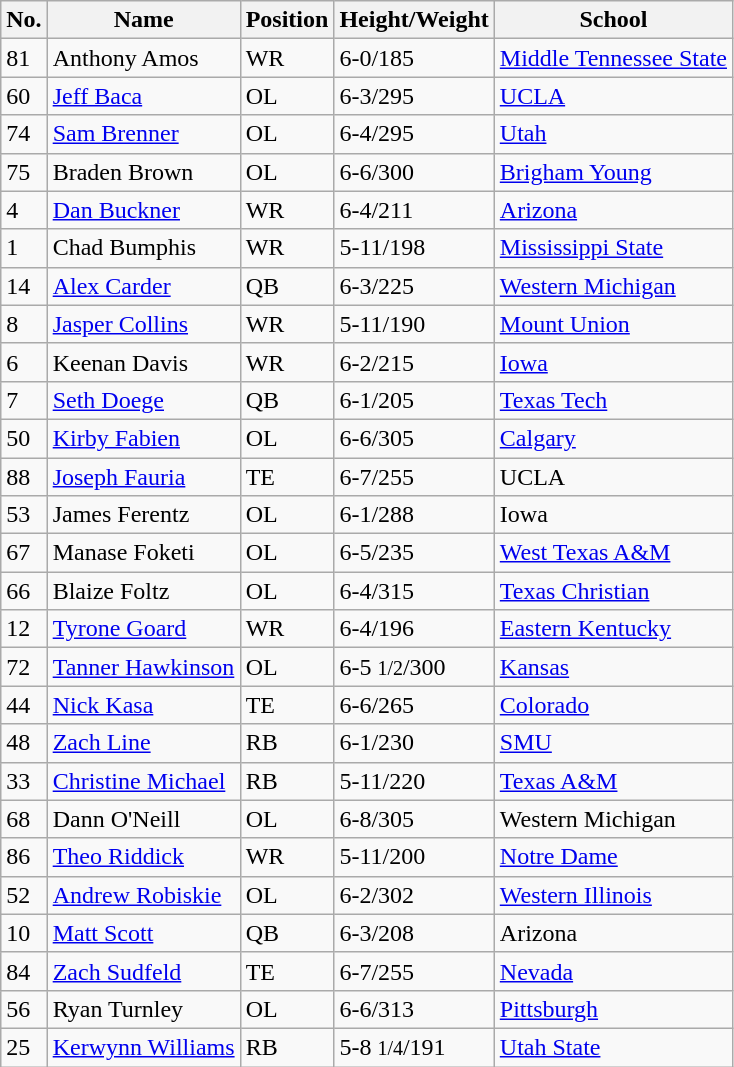<table class="wikitable">
<tr>
<th>No.</th>
<th>Name</th>
<th>Position</th>
<th>Height/Weight</th>
<th>School</th>
</tr>
<tr>
<td>81</td>
<td>Anthony Amos</td>
<td>WR</td>
<td>6-0/185</td>
<td><a href='#'>Middle Tennessee State</a></td>
</tr>
<tr>
<td>60</td>
<td><a href='#'>Jeff Baca</a></td>
<td>OL</td>
<td>6-3/295</td>
<td><a href='#'>UCLA</a></td>
</tr>
<tr>
<td>74</td>
<td><a href='#'>Sam Brenner</a></td>
<td>OL</td>
<td>6-4/295</td>
<td><a href='#'>Utah</a></td>
</tr>
<tr>
<td>75</td>
<td>Braden Brown</td>
<td>OL</td>
<td>6-6/300</td>
<td><a href='#'>Brigham Young</a></td>
</tr>
<tr>
<td>4</td>
<td><a href='#'>Dan Buckner</a></td>
<td>WR</td>
<td>6-4/211</td>
<td><a href='#'>Arizona</a></td>
</tr>
<tr>
<td>1</td>
<td>Chad Bumphis</td>
<td>WR</td>
<td>5-11/198</td>
<td><a href='#'>Mississippi State</a></td>
</tr>
<tr>
<td>14</td>
<td><a href='#'>Alex Carder</a></td>
<td>QB</td>
<td>6-3/225</td>
<td><a href='#'>Western Michigan</a></td>
</tr>
<tr>
<td>8</td>
<td><a href='#'>Jasper Collins</a></td>
<td>WR</td>
<td>5-11/190</td>
<td><a href='#'>Mount Union</a></td>
</tr>
<tr>
<td>6</td>
<td>Keenan Davis</td>
<td>WR</td>
<td>6-2/215</td>
<td><a href='#'>Iowa</a></td>
</tr>
<tr>
<td>7</td>
<td><a href='#'>Seth Doege</a></td>
<td>QB</td>
<td>6-1/205</td>
<td><a href='#'>Texas Tech</a></td>
</tr>
<tr>
<td>50</td>
<td><a href='#'>Kirby Fabien</a></td>
<td>OL</td>
<td>6-6/305</td>
<td><a href='#'>Calgary</a></td>
</tr>
<tr>
<td>88</td>
<td><a href='#'>Joseph Fauria</a></td>
<td>TE</td>
<td>6-7/255</td>
<td>UCLA</td>
</tr>
<tr>
<td>53</td>
<td>James Ferentz</td>
<td>OL</td>
<td>6-1/288</td>
<td>Iowa</td>
</tr>
<tr>
<td>67</td>
<td>Manase Foketi</td>
<td>OL</td>
<td>6-5/235</td>
<td><a href='#'>West Texas A&M</a></td>
</tr>
<tr>
<td>66</td>
<td>Blaize Foltz</td>
<td>OL</td>
<td>6-4/315</td>
<td><a href='#'>Texas Christian</a></td>
</tr>
<tr>
<td>12</td>
<td><a href='#'>Tyrone Goard</a></td>
<td>WR</td>
<td>6-4/196</td>
<td><a href='#'>Eastern Kentucky</a></td>
</tr>
<tr>
<td>72</td>
<td><a href='#'>Tanner Hawkinson</a></td>
<td>OL</td>
<td>6-5 <small>1/2</small>/300</td>
<td><a href='#'>Kansas</a></td>
</tr>
<tr>
<td>44</td>
<td><a href='#'>Nick Kasa</a></td>
<td>TE</td>
<td>6-6/265</td>
<td><a href='#'>Colorado</a></td>
</tr>
<tr>
<td>48</td>
<td><a href='#'>Zach Line</a></td>
<td>RB</td>
<td>6-1/230</td>
<td><a href='#'>SMU</a></td>
</tr>
<tr>
<td>33</td>
<td><a href='#'>Christine Michael</a></td>
<td>RB</td>
<td>5-11/220</td>
<td><a href='#'>Texas A&M</a></td>
</tr>
<tr>
<td>68</td>
<td>Dann O'Neill</td>
<td>OL</td>
<td>6-8/305</td>
<td>Western Michigan</td>
</tr>
<tr>
<td>86</td>
<td><a href='#'>Theo Riddick</a></td>
<td>WR</td>
<td>5-11/200</td>
<td><a href='#'>Notre Dame</a></td>
</tr>
<tr>
<td>52</td>
<td><a href='#'>Andrew Robiskie</a></td>
<td>OL</td>
<td>6-2/302</td>
<td><a href='#'>Western Illinois</a></td>
</tr>
<tr>
<td>10</td>
<td><a href='#'>Matt Scott</a></td>
<td>QB</td>
<td>6-3/208</td>
<td>Arizona</td>
</tr>
<tr>
<td>84</td>
<td><a href='#'>Zach Sudfeld</a></td>
<td>TE</td>
<td>6-7/255</td>
<td><a href='#'>Nevada</a></td>
</tr>
<tr>
<td>56</td>
<td>Ryan Turnley</td>
<td>OL</td>
<td>6-6/313</td>
<td><a href='#'>Pittsburgh</a></td>
</tr>
<tr>
<td>25</td>
<td><a href='#'>Kerwynn Williams</a></td>
<td>RB</td>
<td>5-8 <small>1/4</small>/191</td>
<td><a href='#'>Utah State</a></td>
</tr>
</table>
